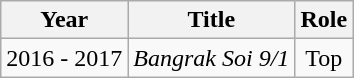<table class="wikitable" style="text-align:center">
<tr>
<th>Year</th>
<th>Title</th>
<th>Role</th>
</tr>
<tr>
<td>2016 - 2017</td>
<td><em>Bangrak Soi 9/1</em></td>
<td>Top</td>
</tr>
</table>
